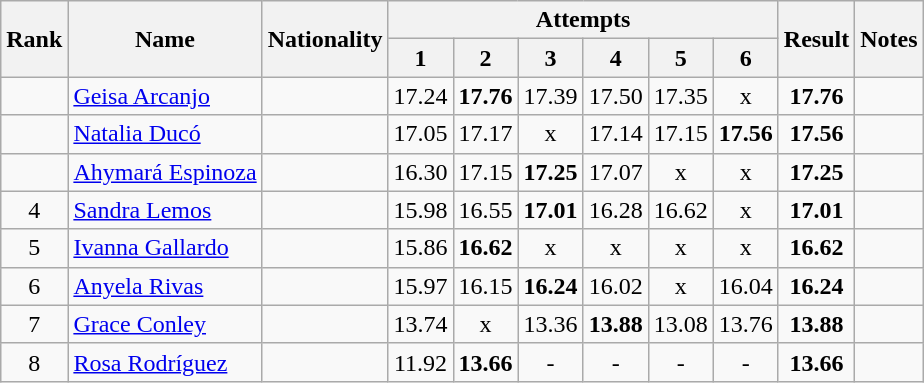<table class="wikitable sortable" style="text-align:center">
<tr>
<th rowspan=2>Rank</th>
<th rowspan=2>Name</th>
<th rowspan=2>Nationality</th>
<th colspan=6>Attempts</th>
<th rowspan=2>Result</th>
<th rowspan=2>Notes</th>
</tr>
<tr>
<th>1</th>
<th>2</th>
<th>3</th>
<th>4</th>
<th>5</th>
<th>6</th>
</tr>
<tr>
<td align=center></td>
<td align=left><a href='#'>Geisa Arcanjo</a></td>
<td align=left></td>
<td>17.24</td>
<td><strong>17.76</strong></td>
<td>17.39</td>
<td>17.50</td>
<td>17.35</td>
<td>x</td>
<td><strong>17.76</strong></td>
<td></td>
</tr>
<tr>
<td align=center></td>
<td align=left><a href='#'>Natalia Ducó</a></td>
<td align=left></td>
<td>17.05</td>
<td>17.17</td>
<td>x</td>
<td>17.14</td>
<td>17.15</td>
<td><strong>17.56</strong></td>
<td><strong>17.56</strong></td>
<td></td>
</tr>
<tr>
<td align=center></td>
<td align=left><a href='#'>Ahymará Espinoza</a></td>
<td align=left></td>
<td>16.30</td>
<td>17.15</td>
<td><strong>17.25</strong></td>
<td>17.07</td>
<td>x</td>
<td>x</td>
<td><strong>17.25</strong></td>
<td></td>
</tr>
<tr>
<td align=center>4</td>
<td align=left><a href='#'>Sandra Lemos</a></td>
<td align=left></td>
<td>15.98</td>
<td>16.55</td>
<td><strong>17.01</strong></td>
<td>16.28</td>
<td>16.62</td>
<td>x</td>
<td><strong>17.01</strong></td>
<td></td>
</tr>
<tr>
<td align=center>5</td>
<td align=left><a href='#'>Ivanna Gallardo</a></td>
<td align=left></td>
<td>15.86</td>
<td><strong>16.62</strong></td>
<td>x</td>
<td>x</td>
<td>x</td>
<td>x</td>
<td><strong>16.62</strong></td>
<td></td>
</tr>
<tr>
<td align=center>6</td>
<td align=left><a href='#'>Anyela Rivas</a></td>
<td align=left></td>
<td>15.97</td>
<td>16.15</td>
<td><strong>16.24</strong></td>
<td>16.02</td>
<td>x</td>
<td>16.04</td>
<td><strong>16.24</strong></td>
<td></td>
</tr>
<tr>
<td align=center>7</td>
<td align=left><a href='#'>Grace Conley</a></td>
<td align=left></td>
<td>13.74</td>
<td>x</td>
<td>13.36</td>
<td><strong>13.88</strong></td>
<td>13.08</td>
<td>13.76</td>
<td><strong>13.88</strong></td>
<td></td>
</tr>
<tr>
<td align=center>8</td>
<td align=left><a href='#'>Rosa Rodríguez</a></td>
<td align=left></td>
<td>11.92</td>
<td><strong>13.66</strong></td>
<td>-</td>
<td>-</td>
<td>-</td>
<td>-</td>
<td><strong>13.66</strong></td>
<td></td>
</tr>
</table>
